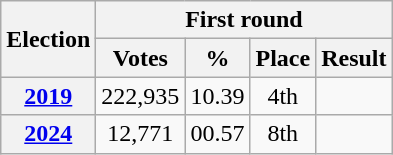<table class=wikitable style="text-align: center;">
<tr>
<th rowspan=2>Election</th>
<th colspan=4>First round</th>
</tr>
<tr>
<th>Votes</th>
<th>%</th>
<th>Place</th>
<th>Result</th>
</tr>
<tr>
<th><a href='#'>2019</a></th>
<td>222,935</td>
<td>10.39</td>
<td>4th</td>
<td></td>
</tr>
<tr>
<th><a href='#'>2024</a></th>
<td>12,771</td>
<td>00.57</td>
<td>8th</td>
<td></td>
</tr>
</table>
